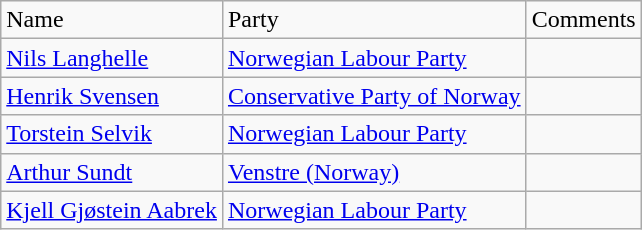<table class="wikitable">
<tr>
<td>Name</td>
<td>Party</td>
<td>Comments</td>
</tr>
<tr>
<td><a href='#'>Nils Langhelle</a></td>
<td><a href='#'>Norwegian Labour Party</a></td>
<td></td>
</tr>
<tr>
<td><a href='#'>Henrik Svensen</a></td>
<td><a href='#'>Conservative Party of Norway</a></td>
<td></td>
</tr>
<tr>
<td><a href='#'>Torstein Selvik</a></td>
<td><a href='#'>Norwegian Labour Party</a></td>
<td></td>
</tr>
<tr>
<td><a href='#'>Arthur Sundt</a></td>
<td><a href='#'>Venstre (Norway)</a></td>
<td></td>
</tr>
<tr>
<td><a href='#'>Kjell Gjøstein Aabrek</a></td>
<td><a href='#'>Norwegian Labour Party</a></td>
<td></td>
</tr>
</table>
